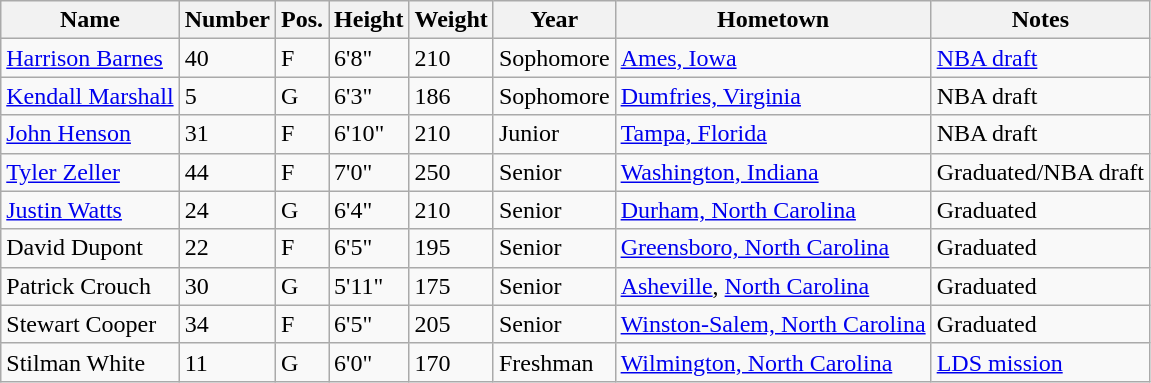<table class="wikitable sortable" border="1">
<tr>
<th>Name</th>
<th>Number</th>
<th>Pos.</th>
<th>Height</th>
<th>Weight</th>
<th>Year</th>
<th>Hometown</th>
<th class="unsortable">Notes</th>
</tr>
<tr>
<td><a href='#'>Harrison Barnes</a></td>
<td>40</td>
<td>F</td>
<td>6'8"</td>
<td>210</td>
<td>Sophomore</td>
<td><a href='#'>Ames, Iowa</a></td>
<td><a href='#'>NBA draft</a></td>
</tr>
<tr>
<td><a href='#'>Kendall Marshall</a></td>
<td>5</td>
<td>G</td>
<td>6'3"</td>
<td>186</td>
<td>Sophomore</td>
<td><a href='#'>Dumfries, Virginia</a></td>
<td>NBA draft</td>
</tr>
<tr>
<td><a href='#'>John Henson</a></td>
<td>31</td>
<td>F</td>
<td>6'10"</td>
<td>210</td>
<td>Junior</td>
<td><a href='#'>Tampa, Florida</a></td>
<td>NBA draft</td>
</tr>
<tr>
<td><a href='#'>Tyler Zeller</a></td>
<td>44</td>
<td>F</td>
<td>7'0"</td>
<td>250</td>
<td>Senior</td>
<td><a href='#'>Washington, Indiana</a></td>
<td>Graduated/NBA draft</td>
</tr>
<tr>
<td><a href='#'>Justin Watts</a></td>
<td>24</td>
<td>G</td>
<td>6'4"</td>
<td>210</td>
<td>Senior</td>
<td><a href='#'>Durham, North Carolina</a></td>
<td>Graduated</td>
</tr>
<tr>
<td>David Dupont</td>
<td>22</td>
<td>F</td>
<td>6'5"</td>
<td>195</td>
<td>Senior</td>
<td><a href='#'>Greensboro, North Carolina</a></td>
<td>Graduated</td>
</tr>
<tr>
<td>Patrick Crouch</td>
<td>30</td>
<td>G</td>
<td>5'11"</td>
<td>175</td>
<td>Senior</td>
<td><a href='#'>Asheville</a>, <a href='#'>North Carolina</a></td>
<td>Graduated</td>
</tr>
<tr>
<td>Stewart Cooper</td>
<td>34</td>
<td>F</td>
<td>6'5"</td>
<td>205</td>
<td>Senior</td>
<td><a href='#'>Winston-Salem, North Carolina</a></td>
<td>Graduated</td>
</tr>
<tr>
<td>Stilman White</td>
<td>11</td>
<td>G</td>
<td>6'0"</td>
<td>170</td>
<td>Freshman</td>
<td><a href='#'>Wilmington, North Carolina</a></td>
<td><a href='#'>LDS mission</a></td>
</tr>
</table>
